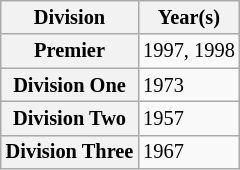<table class="wikitable" style="font-size:85%">
<tr>
<th scope="col">Division</th>
<th scope="col">Year(s)</th>
</tr>
<tr>
<th scope="row">Premier</th>
<td>1997, 1998</td>
</tr>
<tr>
<th scope="row">Division One</th>
<td>1973</td>
</tr>
<tr>
<th scope="row">Division Two</th>
<td>1957</td>
</tr>
<tr>
<th scope="row">Division Three</th>
<td>1967</td>
</tr>
</table>
